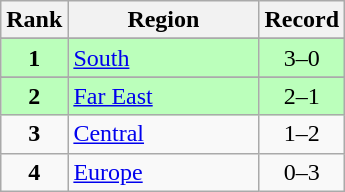<table class="wikitable">
<tr>
<th>Rank</th>
<th>Region</th>
<th>Record</th>
</tr>
<tr>
</tr>
<tr bgcolor=#bbffbb>
<td align=center><strong>1</strong></td>
<td align="left" width="120"> <a href='#'>South</a></td>
<td align=center>3–0</td>
</tr>
<tr>
</tr>
<tr bgcolor=#bbffbb>
<td align=center><strong>2</strong></td>
<td align="left" width="120"> <a href='#'>Far East</a></td>
<td align=center>2–1</td>
</tr>
<tr>
<td align=center><strong>3</strong></td>
<td align="left" width="120"> <a href='#'>Central</a></td>
<td align=center>1–2</td>
</tr>
<tr>
<td align=center><strong>4</strong></td>
<td align="left" width="120"> <a href='#'>Europe</a></td>
<td align=center>0–3</td>
</tr>
</table>
